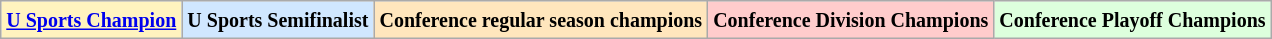<table class="wikitable">
<tr>
<td bgcolor="#FFF3BF"><small><strong><a href='#'>U Sports Champion</a> </strong></small></td>
<td bgcolor="#D0E7FF"><small><strong>U Sports Semifinalist</strong></small></td>
<td bgcolor="#FFE6BD"><small><strong>Conference regular season champions</strong></small></td>
<td bgcolor="#FFCCCC"><small><strong>Conference Division Champions</strong></small></td>
<td bgcolor="#ddffdd"><small><strong>Conference Playoff Champions</strong></small></td>
</tr>
</table>
